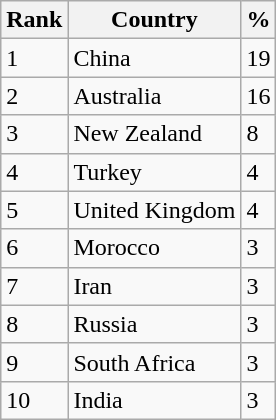<table class=wikitable>
<tr>
<th>Rank</th>
<th>Country</th>
<th>%</th>
</tr>
<tr>
<td>1</td>
<td>China</td>
<td>19</td>
</tr>
<tr>
<td>2</td>
<td>Australia</td>
<td>16</td>
</tr>
<tr>
<td>3</td>
<td>New Zealand</td>
<td>8</td>
</tr>
<tr>
<td>4</td>
<td>Turkey</td>
<td>4</td>
</tr>
<tr>
<td>5</td>
<td>United Kingdom</td>
<td>4</td>
</tr>
<tr>
<td>6</td>
<td>Morocco</td>
<td>3</td>
</tr>
<tr>
<td>7</td>
<td>Iran</td>
<td>3</td>
</tr>
<tr>
<td>8</td>
<td>Russia</td>
<td>3</td>
</tr>
<tr>
<td>9</td>
<td>South Africa</td>
<td>3</td>
</tr>
<tr>
<td>10</td>
<td>India</td>
<td>3</td>
</tr>
</table>
